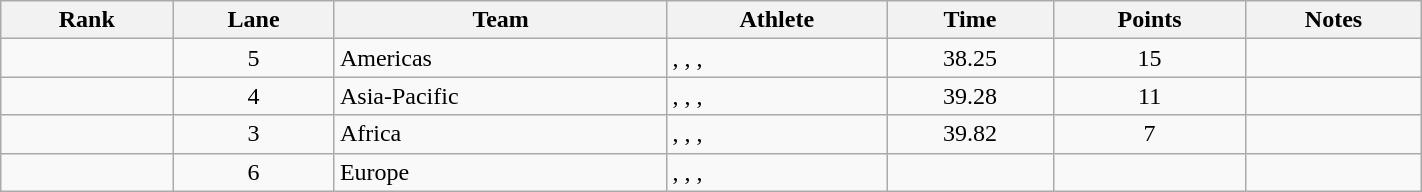<table class="wikitable sortable" style="text-align:center" width="75%">
<tr>
<th>Rank</th>
<th>Lane</th>
<th>Team</th>
<th>Athlete</th>
<th>Time</th>
<th>Points</th>
<th>Notes</th>
</tr>
<tr>
<td></td>
<td>5</td>
<td align="left">Americas</td>
<td align=left>, , , </td>
<td>38.25</td>
<td>15</td>
<td></td>
</tr>
<tr>
<td></td>
<td>4</td>
<td align="left">Asia-Pacific</td>
<td align=left>, , , </td>
<td>39.28</td>
<td>11</td>
<td></td>
</tr>
<tr>
<td></td>
<td>3</td>
<td align="left">Africa</td>
<td align=left>, , , </td>
<td>39.82</td>
<td>7</td>
<td></td>
</tr>
<tr>
<td></td>
<td>6</td>
<td align="left">Europe</td>
<td align=left>, , , </td>
<td></td>
<td></td>
<td></td>
</tr>
</table>
